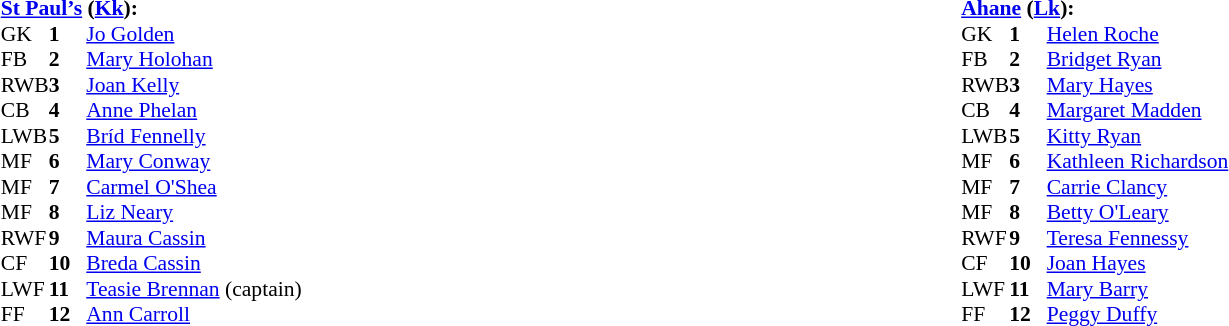<table width="100%">
<tr>
<td valign="top"></td>
<td valign="top" width="50%"><br><table style="font-size: 90%" cellspacing="0" cellpadding="0" align=center>
<tr>
<td colspan="4"><strong><a href='#'>St Paul’s</a> (<a href='#'>Kk</a>):</strong></td>
</tr>
<tr>
<th width="25"></th>
<th width="25"></th>
</tr>
<tr>
<td>GK</td>
<td><strong>1</strong></td>
<td><a href='#'>Jo Golden</a></td>
</tr>
<tr>
<td>FB</td>
<td><strong>2</strong></td>
<td><a href='#'>Mary Holohan</a></td>
</tr>
<tr>
<td>RWB</td>
<td><strong>3</strong></td>
<td><a href='#'>Joan Kelly</a></td>
</tr>
<tr>
<td>CB</td>
<td><strong>4</strong></td>
<td><a href='#'>Anne Phelan</a></td>
</tr>
<tr>
<td>LWB</td>
<td><strong>5</strong></td>
<td><a href='#'>Bríd Fennelly</a></td>
</tr>
<tr>
<td>MF</td>
<td><strong>6</strong></td>
<td><a href='#'>Mary Conway</a></td>
</tr>
<tr>
<td>MF</td>
<td><strong>7</strong></td>
<td><a href='#'>Carmel O'Shea</a></td>
</tr>
<tr>
<td>MF</td>
<td><strong>8</strong></td>
<td><a href='#'>Liz Neary</a></td>
</tr>
<tr>
<td>RWF</td>
<td><strong>9</strong></td>
<td><a href='#'>Maura Cassin</a></td>
</tr>
<tr>
<td>CF</td>
<td><strong>10</strong></td>
<td><a href='#'>Breda Cassin</a></td>
</tr>
<tr>
<td>LWF</td>
<td><strong>11</strong></td>
<td><a href='#'>Teasie Brennan</a> (captain)</td>
</tr>
<tr>
<td>FF</td>
<td><strong>12</strong></td>
<td><a href='#'>Ann Carroll</a></td>
</tr>
<tr>
</tr>
</table>
</td>
<td valign="top" width="50%"><br><table style="font-size: 90%" cellspacing="0" cellpadding="0" align=center>
<tr>
<td colspan="4"><strong><a href='#'>Ahane</a> (<a href='#'>Lk</a>):</strong></td>
</tr>
<tr>
<th width="25"></th>
<th width="25"></th>
</tr>
<tr>
<td>GK</td>
<td><strong>1</strong></td>
<td><a href='#'>Helen Roche</a></td>
</tr>
<tr>
<td>FB</td>
<td><strong>2</strong></td>
<td><a href='#'>Bridget Ryan</a></td>
</tr>
<tr>
<td>RWB</td>
<td><strong>3</strong></td>
<td><a href='#'>Mary Hayes</a></td>
</tr>
<tr>
<td>CB</td>
<td><strong>4</strong></td>
<td><a href='#'>Margaret Madden</a></td>
</tr>
<tr>
<td>LWB</td>
<td><strong>5</strong></td>
<td><a href='#'>Kitty Ryan</a></td>
</tr>
<tr>
<td>MF</td>
<td><strong>6</strong></td>
<td><a href='#'>Kathleen Richardson</a></td>
</tr>
<tr>
<td>MF</td>
<td><strong>7</strong></td>
<td><a href='#'>Carrie Clancy</a></td>
</tr>
<tr>
<td>MF</td>
<td><strong>8</strong></td>
<td><a href='#'>Betty O'Leary</a></td>
</tr>
<tr>
<td>RWF</td>
<td><strong>9</strong></td>
<td><a href='#'>Teresa Fennessy</a></td>
</tr>
<tr>
<td>CF</td>
<td><strong>10</strong></td>
<td><a href='#'>Joan Hayes</a></td>
</tr>
<tr>
<td>LWF</td>
<td><strong>11</strong></td>
<td><a href='#'>Mary Barry</a></td>
</tr>
<tr>
<td>FF</td>
<td><strong>12</strong></td>
<td><a href='#'>Peggy Duffy</a></td>
</tr>
<tr>
</tr>
</table>
</td>
</tr>
</table>
